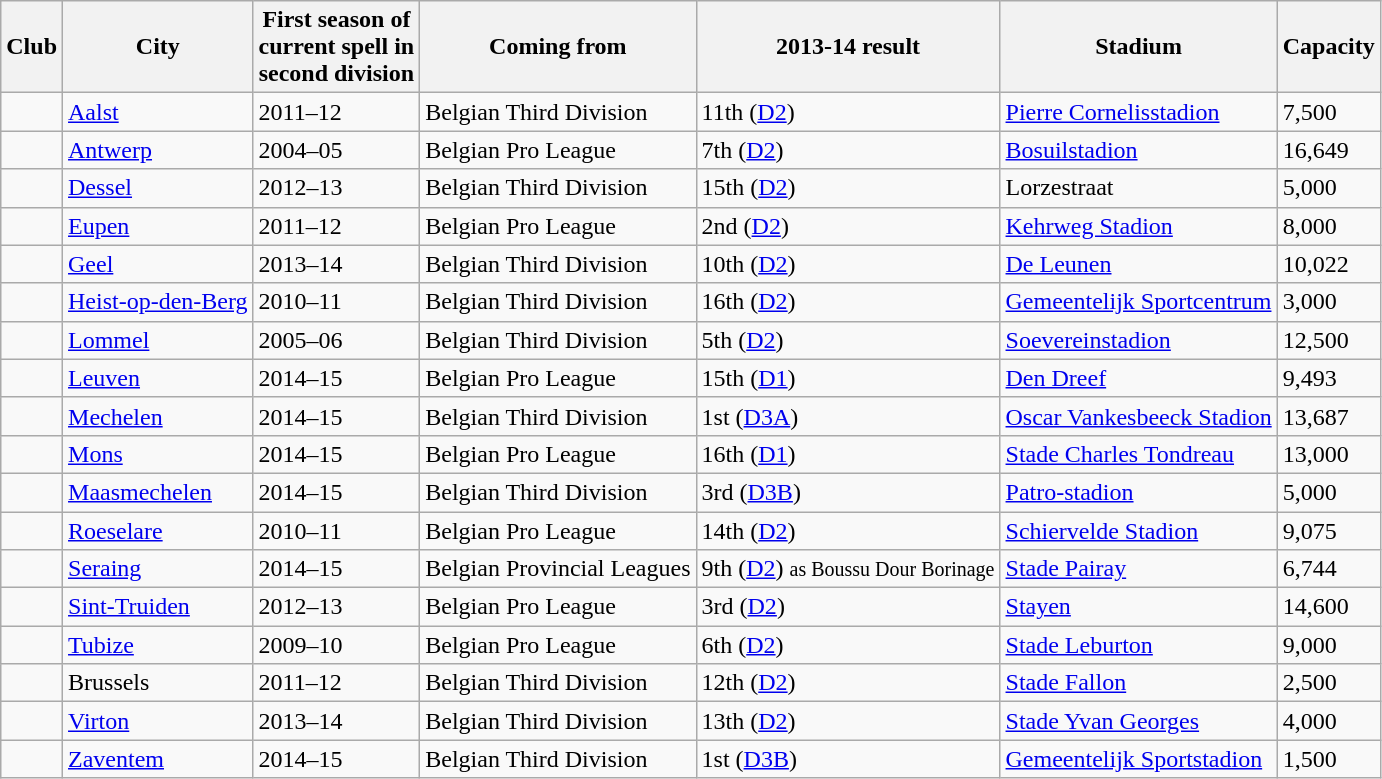<table class="wikitable sortable">
<tr>
<th>Club</th>
<th>City</th>
<th>First season of <br> current spell in <br> second division</th></th>
<th>Coming from</th>
<th>2013-14 result</th>
<th>Stadium</th>
<th>Capacity</th>
</tr>
<tr>
<td></td>
<td><a href='#'>Aalst</a></td>
<td>2011–12</td>
<td>Belgian Third Division</td>
<td>11th (<a href='#'>D2</a>)</td>
<td><a href='#'>Pierre Cornelisstadion</a></td>
<td>7,500</td>
</tr>
<tr>
<td></td>
<td><a href='#'>Antwerp</a></td>
<td>2004–05</td>
<td>Belgian Pro League</td>
<td>7th (<a href='#'>D2</a>)</td>
<td><a href='#'>Bosuilstadion</a></td>
<td>16,649</td>
</tr>
<tr>
<td></td>
<td><a href='#'>Dessel</a></td>
<td>2012–13</td>
<td>Belgian Third Division</td>
<td>15th (<a href='#'>D2</a>)</td>
<td>Lorzestraat</td>
<td>5,000</td>
</tr>
<tr>
<td></td>
<td><a href='#'>Eupen</a></td>
<td>2011–12</td>
<td>Belgian Pro League</td>
<td>2nd (<a href='#'>D2</a>)</td>
<td><a href='#'>Kehrweg Stadion</a></td>
<td>8,000</td>
</tr>
<tr>
<td></td>
<td><a href='#'>Geel</a></td>
<td>2013–14</td>
<td>Belgian Third Division</td>
<td>10th (<a href='#'>D2</a>)</td>
<td><a href='#'>De Leunen</a></td>
<td>10,022</td>
</tr>
<tr>
<td></td>
<td><a href='#'>Heist-op-den-Berg</a></td>
<td>2010–11</td>
<td>Belgian Third Division</td>
<td>16th (<a href='#'>D2</a>)</td>
<td><a href='#'>Gemeentelijk Sportcentrum</a></td>
<td>3,000</td>
</tr>
<tr>
<td></td>
<td><a href='#'>Lommel</a></td>
<td>2005–06</td>
<td>Belgian Third Division</td>
<td>5th (<a href='#'>D2</a>)</td>
<td><a href='#'>Soevereinstadion</a></td>
<td>12,500</td>
</tr>
<tr>
<td></td>
<td><a href='#'>Leuven</a></td>
<td>2014–15</td>
<td>Belgian Pro League</td>
<td>15th (<a href='#'>D1</a>)</td>
<td><a href='#'>Den Dreef</a></td>
<td>9,493</td>
</tr>
<tr>
<td></td>
<td><a href='#'>Mechelen</a></td>
<td>2014–15</td>
<td>Belgian Third Division</td>
<td>1st (<a href='#'>D3A</a>)</td>
<td><a href='#'>Oscar Vankesbeeck Stadion</a></td>
<td>13,687</td>
</tr>
<tr>
<td></td>
<td><a href='#'>Mons</a></td>
<td>2014–15</td>
<td>Belgian Pro League</td>
<td>16th (<a href='#'>D1</a>)</td>
<td><a href='#'>Stade Charles Tondreau</a></td>
<td>13,000</td>
</tr>
<tr>
<td></td>
<td><a href='#'>Maasmechelen</a></td>
<td>2014–15</td>
<td>Belgian Third Division</td>
<td>3rd (<a href='#'>D3B</a>)</td>
<td><a href='#'>Patro-stadion</a></td>
<td>5,000</td>
</tr>
<tr>
<td></td>
<td><a href='#'>Roeselare</a></td>
<td>2010–11</td>
<td>Belgian Pro League</td>
<td>14th (<a href='#'>D2</a>)</td>
<td><a href='#'>Schiervelde Stadion</a></td>
<td>9,075</td>
</tr>
<tr>
<td></td>
<td><a href='#'>Seraing</a></td>
<td>2014–15</td>
<td>Belgian Provincial Leagues</td>
<td>9th (<a href='#'>D2</a>) <small>as Boussu Dour Borinage</small></td>
<td><a href='#'>Stade Pairay</a></td>
<td>6,744</td>
</tr>
<tr>
<td></td>
<td><a href='#'>Sint-Truiden</a></td>
<td>2012–13</td>
<td>Belgian Pro League</td>
<td>3rd (<a href='#'>D2</a>)</td>
<td><a href='#'>Stayen</a></td>
<td>14,600</td>
</tr>
<tr>
<td></td>
<td><a href='#'>Tubize</a></td>
<td>2009–10</td>
<td>Belgian Pro League</td>
<td>6th (<a href='#'>D2</a>)</td>
<td><a href='#'>Stade Leburton</a></td>
<td>9,000</td>
</tr>
<tr>
<td></td>
<td>Brussels</td>
<td>2011–12</td>
<td>Belgian Third Division</td>
<td>12th (<a href='#'>D2</a>)</td>
<td><a href='#'>Stade Fallon</a></td>
<td>2,500</td>
</tr>
<tr>
<td></td>
<td><a href='#'>Virton</a></td>
<td>2013–14</td>
<td>Belgian Third Division</td>
<td>13th (<a href='#'>D2</a>)</td>
<td><a href='#'>Stade Yvan Georges</a></td>
<td>4,000</td>
</tr>
<tr>
<td></td>
<td><a href='#'>Zaventem</a></td>
<td>2014–15</td>
<td>Belgian Third Division</td>
<td>1st (<a href='#'>D3B</a>)</td>
<td><a href='#'>Gemeentelijk Sportstadion</a></td>
<td>1,500</td>
</tr>
</table>
